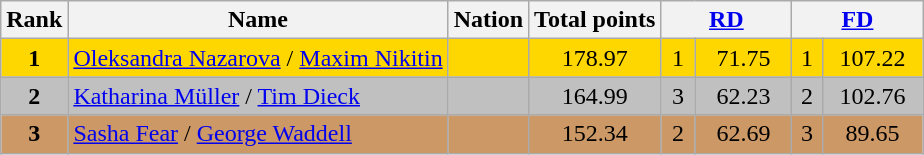<table class="wikitable sortable">
<tr>
<th>Rank</th>
<th>Name</th>
<th>Nation</th>
<th>Total points</th>
<th colspan="2" width="80px"><a href='#'>RD</a></th>
<th colspan="2" width="80px"><a href='#'>FD</a></th>
</tr>
<tr bgcolor="gold">
<td align="center"><strong>1</strong></td>
<td><a href='#'>Oleksandra Nazarova</a> / <a href='#'>Maxim Nikitin</a></td>
<td></td>
<td align="center">178.97</td>
<td align="center">1</td>
<td align="center">71.75</td>
<td align="center">1</td>
<td align="center">107.22</td>
</tr>
<tr bgcolor="silver">
<td align="center"><strong>2</strong></td>
<td><a href='#'>Katharina Müller</a> / <a href='#'>Tim Dieck</a></td>
<td></td>
<td align="center">164.99</td>
<td align="center">3</td>
<td align="center">62.23</td>
<td align="center">2</td>
<td align="center">102.76</td>
</tr>
<tr bgcolor="cc9966">
<td align="center"><strong>3</strong></td>
<td><a href='#'>Sasha Fear</a> / <a href='#'>George Waddell</a></td>
<td></td>
<td align="center">152.34</td>
<td align="center">2</td>
<td align="center">62.69</td>
<td align="center">3</td>
<td align="center">89.65</td>
</tr>
</table>
